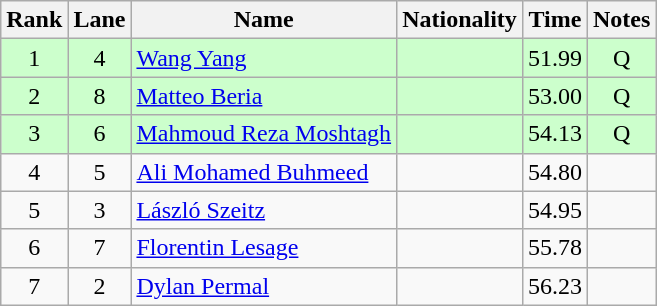<table class="wikitable sortable" style="text-align:center">
<tr>
<th>Rank</th>
<th>Lane</th>
<th>Name</th>
<th>Nationality</th>
<th>Time</th>
<th>Notes</th>
</tr>
<tr bgcolor=ccffcc>
<td>1</td>
<td>4</td>
<td align=left><a href='#'>Wang Yang</a></td>
<td align=left></td>
<td>51.99</td>
<td>Q </td>
</tr>
<tr bgcolor=ccffcc>
<td>2</td>
<td>8</td>
<td align=left><a href='#'>Matteo Beria</a></td>
<td align=left></td>
<td>53.00</td>
<td>Q </td>
</tr>
<tr bgcolor=ccffcc>
<td>3</td>
<td>6</td>
<td align=left><a href='#'>Mahmoud Reza Moshtagh</a></td>
<td align=left></td>
<td>54.13</td>
<td>Q </td>
</tr>
<tr>
<td>4</td>
<td>5</td>
<td align=left><a href='#'>Ali Mohamed Buhmeed</a></td>
<td align=left></td>
<td>54.80</td>
<td></td>
</tr>
<tr>
<td>5</td>
<td>3</td>
<td align=left><a href='#'>László Szeitz</a></td>
<td align=left></td>
<td>54.95</td>
<td></td>
</tr>
<tr>
<td>6</td>
<td>7</td>
<td align=left><a href='#'>Florentin Lesage</a></td>
<td align=left></td>
<td>55.78</td>
<td></td>
</tr>
<tr>
<td>7</td>
<td>2</td>
<td align=left><a href='#'>Dylan Permal</a></td>
<td align=left></td>
<td>56.23</td>
<td></td>
</tr>
</table>
